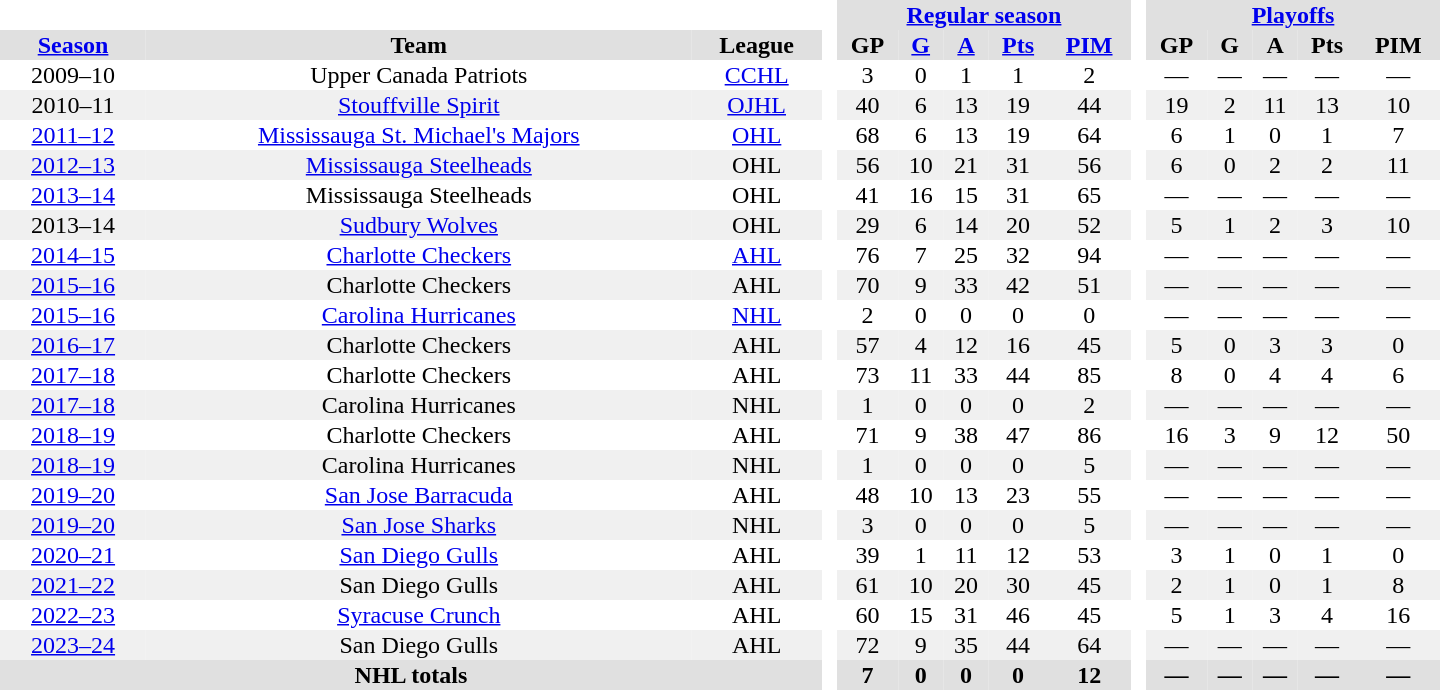<table border="0" cellpadding="1" cellspacing="0" style="text-align:center; width:60em;">
<tr style="background:#e0e0e0;">
<th colspan="3" bgcolor="#ffffff"> </th>
<th rowspan="99" bgcolor="#ffffff"> </th>
<th colspan="5"><a href='#'>Regular season</a></th>
<th rowspan="99" bgcolor="#ffffff"> </th>
<th colspan="5"><a href='#'>Playoffs</a></th>
</tr>
<tr style="background:#e0e0e0;">
<th><a href='#'>Season</a></th>
<th>Team</th>
<th>League</th>
<th>GP</th>
<th><a href='#'>G</a></th>
<th><a href='#'>A</a></th>
<th><a href='#'>Pts</a></th>
<th><a href='#'>PIM</a></th>
<th>GP</th>
<th>G</th>
<th>A</th>
<th>Pts</th>
<th>PIM</th>
</tr>
<tr>
<td>2009–10</td>
<td>Upper Canada Patriots</td>
<td><a href='#'>CCHL</a></td>
<td>3</td>
<td>0</td>
<td>1</td>
<td>1</td>
<td>2</td>
<td>—</td>
<td>—</td>
<td>—</td>
<td>—</td>
<td>—</td>
</tr>
<tr bgcolor="#f0f0f0">
<td>2010–11</td>
<td><a href='#'>Stouffville Spirit</a></td>
<td><a href='#'>OJHL</a></td>
<td>40</td>
<td>6</td>
<td>13</td>
<td>19</td>
<td>44</td>
<td>19</td>
<td>2</td>
<td>11</td>
<td>13</td>
<td>10</td>
</tr>
<tr>
<td><a href='#'>2011–12</a></td>
<td><a href='#'>Mississauga St. Michael's Majors</a></td>
<td><a href='#'>OHL</a></td>
<td>68</td>
<td>6</td>
<td>13</td>
<td>19</td>
<td>64</td>
<td>6</td>
<td>1</td>
<td>0</td>
<td>1</td>
<td>7</td>
</tr>
<tr bgcolor="#f0f0f0">
<td><a href='#'>2012–13</a></td>
<td><a href='#'>Mississauga Steelheads</a></td>
<td>OHL</td>
<td>56</td>
<td>10</td>
<td>21</td>
<td>31</td>
<td>56</td>
<td>6</td>
<td>0</td>
<td>2</td>
<td>2</td>
<td>11</td>
</tr>
<tr>
<td><a href='#'>2013–14</a></td>
<td>Mississauga Steelheads</td>
<td>OHL</td>
<td>41</td>
<td>16</td>
<td>15</td>
<td>31</td>
<td>65</td>
<td>—</td>
<td>—</td>
<td>—</td>
<td>—</td>
<td>—</td>
</tr>
<tr bgcolor="#f0f0f0">
<td>2013–14</td>
<td><a href='#'>Sudbury Wolves</a></td>
<td>OHL</td>
<td>29</td>
<td>6</td>
<td>14</td>
<td>20</td>
<td>52</td>
<td>5</td>
<td>1</td>
<td>2</td>
<td>3</td>
<td>10</td>
</tr>
<tr>
<td><a href='#'>2014–15</a></td>
<td><a href='#'>Charlotte Checkers</a></td>
<td><a href='#'>AHL</a></td>
<td>76</td>
<td>7</td>
<td>25</td>
<td>32</td>
<td>94</td>
<td>—</td>
<td>—</td>
<td>—</td>
<td>—</td>
<td>—</td>
</tr>
<tr bgcolor="#f0f0f0">
<td><a href='#'>2015–16</a></td>
<td>Charlotte Checkers</td>
<td>AHL</td>
<td>70</td>
<td>9</td>
<td>33</td>
<td>42</td>
<td>51</td>
<td>—</td>
<td>—</td>
<td>—</td>
<td>—</td>
<td>—</td>
</tr>
<tr>
<td><a href='#'>2015–16</a></td>
<td><a href='#'>Carolina Hurricanes</a></td>
<td><a href='#'>NHL</a></td>
<td>2</td>
<td>0</td>
<td>0</td>
<td>0</td>
<td>0</td>
<td>—</td>
<td>—</td>
<td>—</td>
<td>—</td>
<td>—</td>
</tr>
<tr bgcolor="#f0f0f0">
<td><a href='#'>2016–17</a></td>
<td>Charlotte Checkers</td>
<td>AHL</td>
<td>57</td>
<td>4</td>
<td>12</td>
<td>16</td>
<td>45</td>
<td>5</td>
<td>0</td>
<td>3</td>
<td>3</td>
<td>0</td>
</tr>
<tr>
<td><a href='#'>2017–18</a></td>
<td>Charlotte Checkers</td>
<td>AHL</td>
<td>73</td>
<td>11</td>
<td>33</td>
<td>44</td>
<td>85</td>
<td>8</td>
<td>0</td>
<td>4</td>
<td>4</td>
<td>6</td>
</tr>
<tr bgcolor="#f0f0f0">
<td><a href='#'>2017–18</a></td>
<td>Carolina Hurricanes</td>
<td>NHL</td>
<td>1</td>
<td>0</td>
<td>0</td>
<td>0</td>
<td>2</td>
<td>—</td>
<td>—</td>
<td>—</td>
<td>—</td>
<td>—</td>
</tr>
<tr>
<td><a href='#'>2018–19</a></td>
<td>Charlotte Checkers</td>
<td>AHL</td>
<td>71</td>
<td>9</td>
<td>38</td>
<td>47</td>
<td>86</td>
<td>16</td>
<td>3</td>
<td>9</td>
<td>12</td>
<td>50</td>
</tr>
<tr bgcolor="#f0f0f0">
<td><a href='#'>2018–19</a></td>
<td>Carolina Hurricanes</td>
<td>NHL</td>
<td>1</td>
<td>0</td>
<td>0</td>
<td>0</td>
<td>5</td>
<td>—</td>
<td>—</td>
<td>—</td>
<td>—</td>
<td>—</td>
</tr>
<tr>
<td><a href='#'>2019–20</a></td>
<td><a href='#'>San Jose Barracuda</a></td>
<td>AHL</td>
<td>48</td>
<td>10</td>
<td>13</td>
<td>23</td>
<td>55</td>
<td>—</td>
<td>—</td>
<td>—</td>
<td>—</td>
<td>—</td>
</tr>
<tr bgcolor="#f0f0f0">
<td><a href='#'>2019–20</a></td>
<td><a href='#'>San Jose Sharks</a></td>
<td>NHL</td>
<td>3</td>
<td>0</td>
<td>0</td>
<td>0</td>
<td>5</td>
<td>—</td>
<td>—</td>
<td>—</td>
<td>—</td>
<td>—</td>
</tr>
<tr>
<td><a href='#'>2020–21</a></td>
<td><a href='#'>San Diego Gulls</a></td>
<td>AHL</td>
<td>39</td>
<td>1</td>
<td>11</td>
<td>12</td>
<td>53</td>
<td>3</td>
<td>1</td>
<td>0</td>
<td>1</td>
<td>0</td>
</tr>
<tr bgcolor="#f0f0f0">
<td><a href='#'>2021–22</a></td>
<td>San Diego Gulls</td>
<td>AHL</td>
<td>61</td>
<td>10</td>
<td>20</td>
<td>30</td>
<td>45</td>
<td>2</td>
<td>1</td>
<td>0</td>
<td>1</td>
<td>8</td>
</tr>
<tr>
<td><a href='#'>2022–23</a></td>
<td><a href='#'>Syracuse Crunch</a></td>
<td>AHL</td>
<td>60</td>
<td>15</td>
<td>31</td>
<td>46</td>
<td>45</td>
<td>5</td>
<td>1</td>
<td>3</td>
<td>4</td>
<td>16</td>
</tr>
<tr bgcolor="#f0f0f0">
<td><a href='#'>2023–24</a></td>
<td>San Diego Gulls</td>
<td>AHL</td>
<td>72</td>
<td>9</td>
<td>35</td>
<td>44</td>
<td>64</td>
<td>—</td>
<td>—</td>
<td>—</td>
<td>—</td>
<td>—</td>
</tr>
<tr style="background:#e0e0e0;">
<th colspan="3">NHL totals</th>
<th>7</th>
<th>0</th>
<th>0</th>
<th>0</th>
<th>12</th>
<th>—</th>
<th>—</th>
<th>—</th>
<th>—</th>
<th>—</th>
</tr>
</table>
